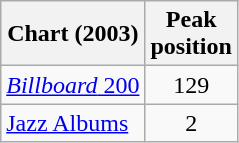<table class="wikitable">
<tr>
<th>Chart (2003)</th>
<th>Peak<br>position</th>
</tr>
<tr>
<td><a href='#'><em>Billboard</em> 200</a></td>
<td style="text-align:center">129</td>
</tr>
<tr>
<td><a href='#'>Jazz Albums</a></td>
<td style="text-align:center">2</td>
</tr>
</table>
